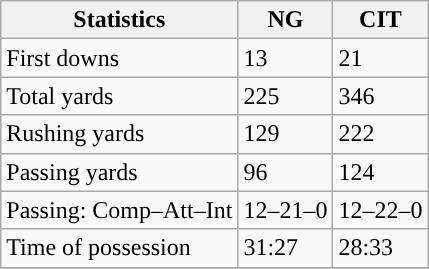<table class="wikitable" style="float: left;">
<tr>
<th>Statistics</th>
<th>NG</th>
<th>CIT</th>
</tr>
<tr>
<td>First downs</td>
<td>13</td>
<td>21</td>
</tr>
<tr>
<td>Total yards</td>
<td>225</td>
<td>346</td>
</tr>
<tr>
<td>Rushing yards</td>
<td>129</td>
<td>222</td>
</tr>
<tr>
<td>Passing yards</td>
<td>96</td>
<td>124</td>
</tr>
<tr>
<td>Passing: Comp–Att–Int</td>
<td>12–21–0</td>
<td>12–22–0</td>
</tr>
<tr>
<td>Time of possession</td>
<td>31:27</td>
<td>28:33</td>
</tr>
<tr>
</tr>
</table>
